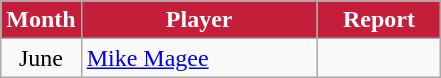<table class=wikitable>
<tr>
<th style="background:#C41E3A; color:white; text-align:center;" width="30">Month</th>
<th style="background:#C41E3A; color:white; text-align:center;" width="150">Player</th>
<th style="background:#C41E3A; color:white; text-align:center;" width="75">Report</th>
</tr>
<tr>
<td style="text-align:center;">June</td>
<td> <a href='#'>Mike Magee</a></td>
<td style="text-align:center;"></td>
</tr>
</table>
